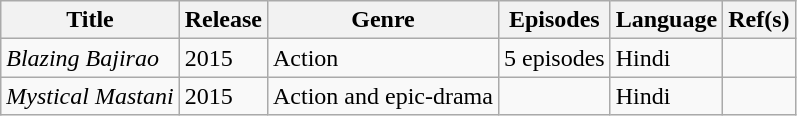<table class="wikitable" "text-align:center;">
<tr>
<th>Title</th>
<th>Release</th>
<th>Genre</th>
<th>Episodes</th>
<th>Language</th>
<th>Ref(s)</th>
</tr>
<tr>
<td><em>Blazing Bajirao</em></td>
<td>2015</td>
<td>Action</td>
<td>5 episodes</td>
<td>Hindi</td>
<td></td>
</tr>
<tr>
<td><em>Mystical Mastani</em></td>
<td>2015</td>
<td>Action and epic-drama</td>
<td></td>
<td>Hindi</td>
<td></td>
</tr>
</table>
